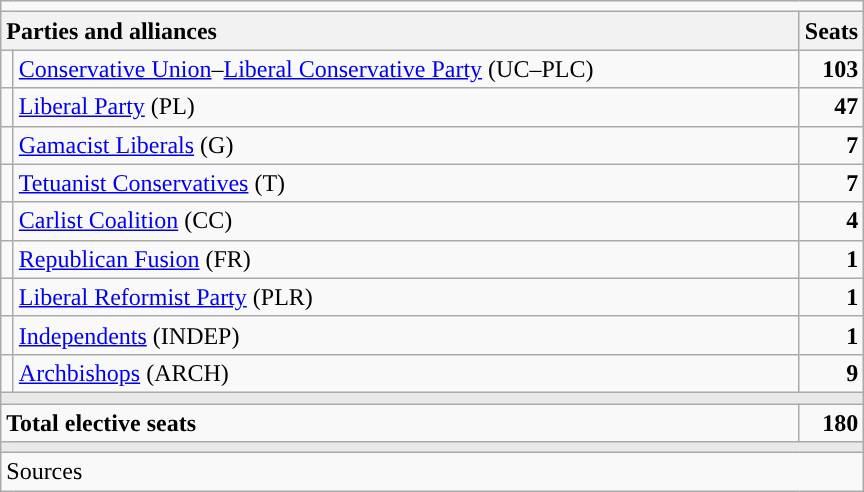<table class="wikitable" style="text-align:right;">
<tr>
<td colspan="3"></td>
</tr>
<tr>
<th style="text-align:left;" colspan="2" width="525">Parties and alliances</th>
<th width="35">Seats</th>
</tr>
<tr>
<td width="1" style="color:inherit;background:"></td>
<td align="left"><a href='#'>Conservative Union</a>–<a href='#'>Liberal Conservative Party</a> (UC–PLC)</td>
<td><strong>103</strong></td>
</tr>
<tr>
<td style="color:inherit;background:"></td>
<td align="left"><a href='#'>Liberal Party</a> (PL)</td>
<td><strong>47</strong></td>
</tr>
<tr>
<td style="color:inherit;background:"></td>
<td align="left"><a href='#'>Gamacist Liberals</a> (G)</td>
<td><strong>7</strong></td>
</tr>
<tr>
<td style="color:inherit;background:"></td>
<td align="left"><a href='#'>Tetuanist Conservatives</a> (T)</td>
<td><strong>7</strong></td>
</tr>
<tr>
<td style="color:inherit;background:"></td>
<td align="left"><a href='#'>Carlist Coalition</a> (CC)</td>
<td><strong>4</strong></td>
</tr>
<tr>
<td style="color:inherit;background:"></td>
<td align="left"><a href='#'>Republican Fusion</a> (FR)</td>
<td><strong>1</strong></td>
</tr>
<tr>
<td style="color:inherit;background:"></td>
<td align="left"><a href='#'>Liberal Reformist Party</a> (PLR)</td>
<td><strong>1</strong></td>
</tr>
<tr>
<td style="color:inherit;background:"></td>
<td align="left"><a href='#'>Independents</a> (INDEP)</td>
<td><strong>1</strong></td>
</tr>
<tr>
<td style="color:inherit;background:"></td>
<td align="left"><a href='#'>Archbishops</a> (ARCH)</td>
<td><strong>9</strong></td>
</tr>
<tr>
<td colspan="3" bgcolor="#E9E9E9"></td>
</tr>
<tr style="font-weight:bold;">
<td align="left" colspan="2">Total elective seats</td>
<td>180</td>
</tr>
<tr>
<td colspan="3" bgcolor="#E9E9E9"></td>
</tr>
<tr>
<td align="left" colspan="3">Sources</td>
</tr>
</table>
